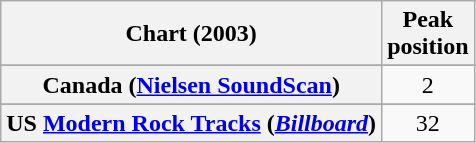<table class="wikitable sortable plainrowheaders" style="text-align:center">
<tr>
<th scope="col">Chart (2003)</th>
<th scope="col">Peak<br>position</th>
</tr>
<tr>
</tr>
<tr>
</tr>
<tr>
<th scope="row">Canada (<a href='#'>Nielsen SoundScan</a>)</th>
<td>2</td>
</tr>
<tr>
</tr>
<tr>
</tr>
<tr>
</tr>
<tr>
</tr>
<tr>
</tr>
<tr>
</tr>
<tr>
</tr>
<tr>
</tr>
<tr>
</tr>
<tr>
</tr>
<tr>
</tr>
<tr>
<th scope="row">US <a href='#'>Modern Rock Tracks</a> (<em><a href='#'>Billboard</a></em>)</th>
<td>32</td>
</tr>
</table>
